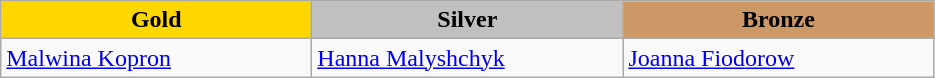<table class="wikitable" style="text-align:left">
<tr align="center">
<td width=200 bgcolor=gold><strong>Gold</strong></td>
<td width=200 bgcolor=silver><strong>Silver</strong></td>
<td width=200 bgcolor=CC9966><strong>Bronze</strong></td>
</tr>
<tr>
<td><a href='#'>Malwina Kopron</a><br></td>
<td><a href='#'>Hanna Malyshchyk</a><br></td>
<td><a href='#'>Joanna Fiodorow</a><br></td>
</tr>
</table>
